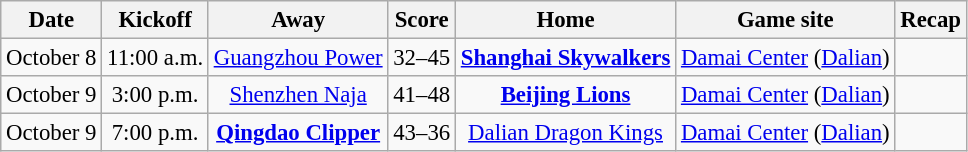<table class="wikitable" style="font-size: 95%;">
<tr>
<th>Date</th>
<th>Kickoff</th>
<th>Away</th>
<th>Score</th>
<th>Home</th>
<th>Game site</th>
<th>Recap</th>
</tr>
<tr style="text-align:center;">
<td>October 8</td>
<td>11:00 a.m.</td>
<td><a href='#'>Guangzhou Power</a></td>
<td>32–45</td>
<td><strong><a href='#'>Shanghai Skywalkers</a></strong></td>
<td><a href='#'>Damai Center</a> (<a href='#'>Dalian</a>)</td>
<td></td>
</tr>
<tr style="text-align:center;">
<td>October 9</td>
<td>3:00 p.m.</td>
<td><a href='#'>Shenzhen Naja</a></td>
<td>41–48</td>
<td><strong><a href='#'>Beijing Lions</a></strong></td>
<td><a href='#'>Damai Center</a> (<a href='#'>Dalian</a>)</td>
<td></td>
</tr>
<tr style="text-align:center;">
<td>October 9</td>
<td>7:00 p.m.</td>
<td><strong><a href='#'>Qingdao Clipper</a></strong></td>
<td>43–36</td>
<td><a href='#'>Dalian Dragon Kings</a></td>
<td><a href='#'>Damai Center</a> (<a href='#'>Dalian</a>)</td>
<td></td>
</tr>
</table>
